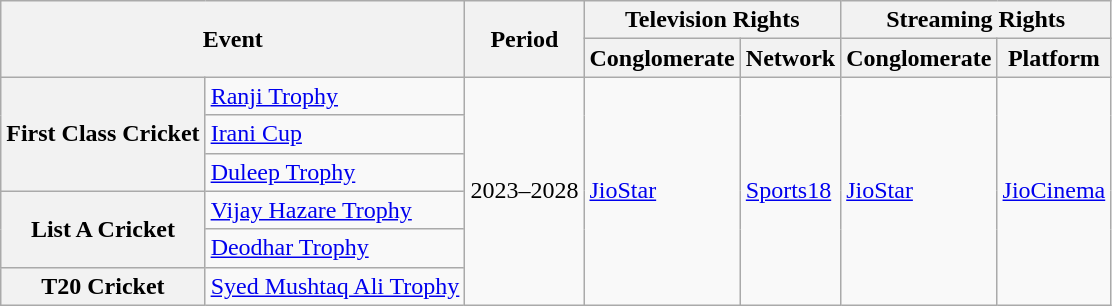<table class="wikitable">
<tr>
<th colspan="2" rowspan="2">Event</th>
<th rowspan="2">Period</th>
<th colspan="2">Television Rights</th>
<th colspan="2">Streaming Rights</th>
</tr>
<tr>
<th>Conglomerate</th>
<th>Network</th>
<th>Conglomerate</th>
<th>Platform</th>
</tr>
<tr>
<th rowspan="3">First Class Cricket</th>
<td><a href='#'>Ranji Trophy</a></td>
<td rowspan="6">2023–2028</td>
<td rowspan="6"><a href='#'>JioStar</a></td>
<td rowspan="6"><a href='#'>Sports18</a></td>
<td rowspan="6"><a href='#'>JioStar</a></td>
<td rowspan="6"><a href='#'>JioCinema</a></td>
</tr>
<tr>
<td><a href='#'>Irani Cup</a></td>
</tr>
<tr>
<td><a href='#'>Duleep Trophy</a></td>
</tr>
<tr>
<th rowspan="2">List A Cricket</th>
<td><a href='#'>Vijay Hazare Trophy</a></td>
</tr>
<tr>
<td><a href='#'>Deodhar Trophy</a></td>
</tr>
<tr>
<th rowspan="1">T20 Cricket</th>
<td><a href='#'>Syed Mushtaq Ali Trophy</a></td>
</tr>
</table>
